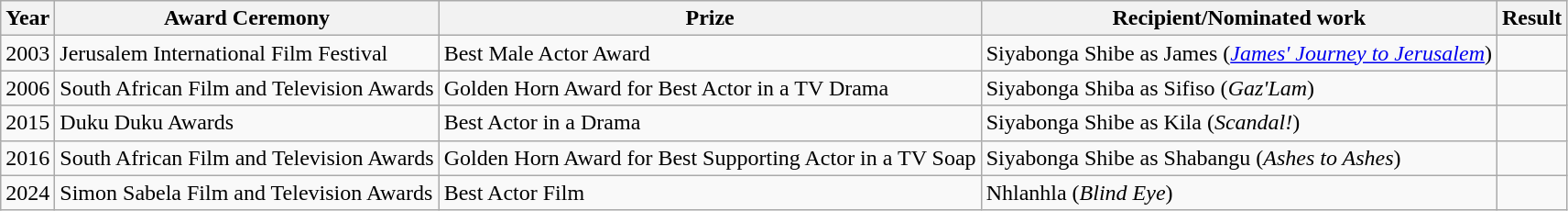<table class="wikitable">
<tr>
<th>Year</th>
<th>Award Ceremony</th>
<th>Prize</th>
<th>Recipient/Nominated work</th>
<th>Result</th>
</tr>
<tr>
<td>2003</td>
<td>Jerusalem International Film Festival</td>
<td>Best Male Actor Award</td>
<td>Siyabonga Shibe as James (<em><a href='#'>James' Journey to Jerusalem</a></em>)</td>
<td></td>
</tr>
<tr>
<td>2006</td>
<td>South African Film and Television Awards</td>
<td>Golden Horn Award for Best Actor in a TV Drama</td>
<td>Siyabonga Shiba as Sifiso (<em>Gaz'Lam</em>)</td>
<td></td>
</tr>
<tr>
<td>2015</td>
<td>Duku Duku Awards</td>
<td>Best Actor in a Drama</td>
<td>Siyabonga Shibe as Kila (<em>Scandal!</em>)</td>
<td></td>
</tr>
<tr>
<td>2016</td>
<td>South African Film and Television Awards</td>
<td>Golden Horn Award for Best Supporting Actor in a TV Soap</td>
<td>Siyabonga Shibe as Shabangu (<em>Ashes to Ashes</em>)</td>
<td></td>
</tr>
<tr>
<td>2024</td>
<td>Simon Sabela Film and Television Awards</td>
<td>Best Actor Film</td>
<td>Nhlanhla (<em>Blind Eye</em>)</td>
<td> </td>
</tr>
</table>
